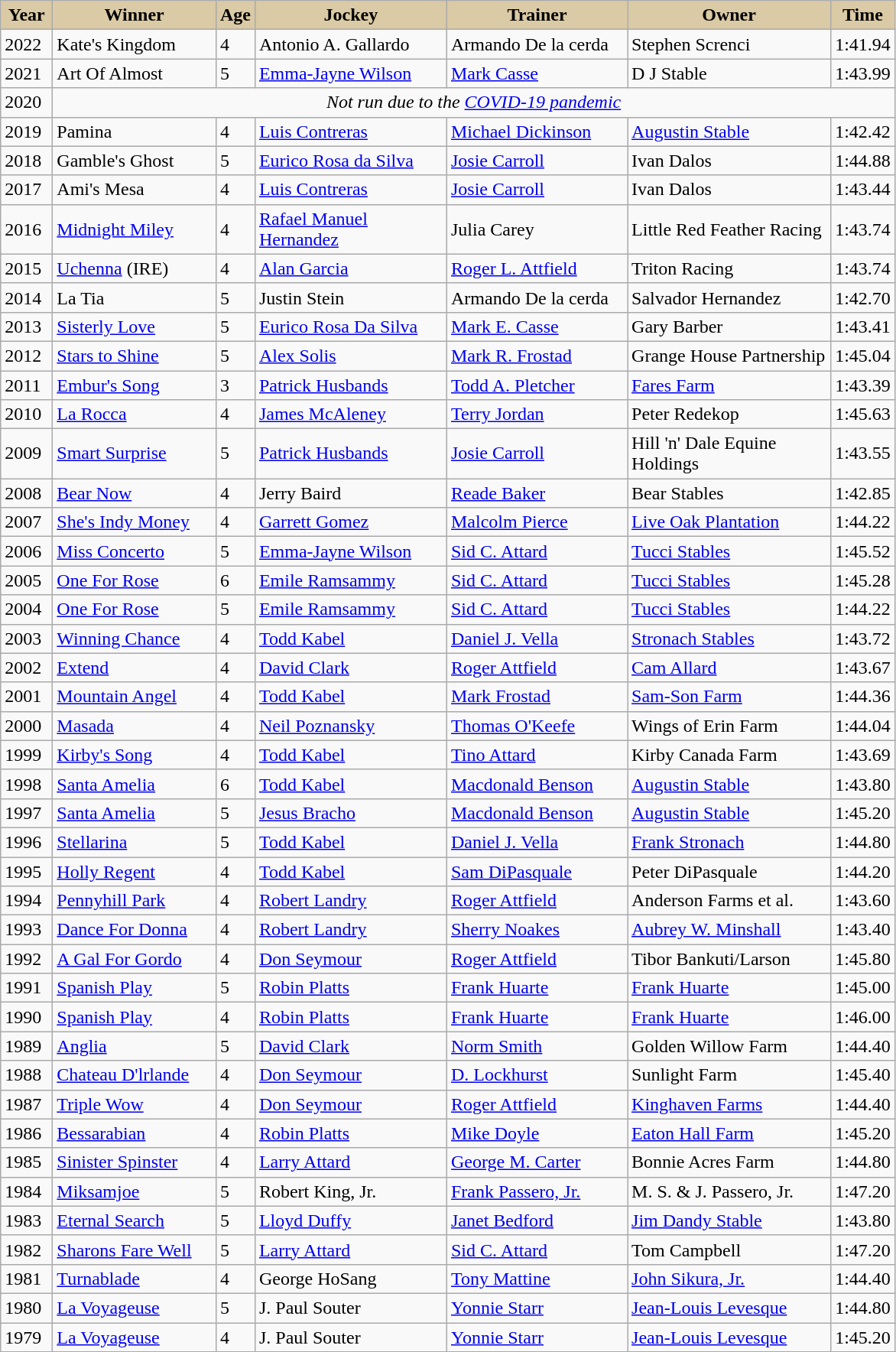<table class="wikitable sortable">
<tr>
<th style="background-color:#DACAA5; width:38px">Year <br></th>
<th style="background-color:#DACAA5; width:135px">Winner <br></th>
<th style="background-color:#DACAA5">Age<br></th>
<th style="background-color:#DACAA5; width:160px">Jockey <br></th>
<th style="background-color:#DACAA5; width:150px">Trainer <br></th>
<th style="background-color:#DACAA5; width:170px">Owner <br></th>
<th style="background-color:#DACAA5">Time</th>
</tr>
<tr>
<td>2022</td>
<td>Kate's Kingdom</td>
<td>4</td>
<td>Antonio A. Gallardo</td>
<td>Armando De la cerda</td>
<td>Stephen Screnci</td>
<td>1:41.94</td>
</tr>
<tr>
<td>2021</td>
<td>Art Of Almost</td>
<td>5</td>
<td><a href='#'>Emma-Jayne Wilson</a></td>
<td><a href='#'>Mark Casse</a></td>
<td>D J Stable</td>
<td>1:43.99</td>
</tr>
<tr>
<td>2020</td>
<td align=center colspan=10><em>Not run due to the <a href='#'>COVID-19 pandemic</a></em></td>
</tr>
<tr>
<td>2019</td>
<td>Pamina</td>
<td>4</td>
<td><a href='#'>Luis Contreras</a></td>
<td><a href='#'>Michael Dickinson</a></td>
<td><a href='#'>Augustin Stable</a></td>
<td>1:42.42</td>
</tr>
<tr>
<td>2018</td>
<td>Gamble's Ghost</td>
<td>5</td>
<td><a href='#'>Eurico Rosa da Silva</a></td>
<td><a href='#'>Josie Carroll</a></td>
<td>Ivan Dalos</td>
<td>1:44.88</td>
</tr>
<tr>
<td>2017</td>
<td>Ami's Mesa</td>
<td>4</td>
<td><a href='#'>Luis Contreras</a></td>
<td><a href='#'>Josie Carroll</a></td>
<td>Ivan Dalos</td>
<td>1:43.44</td>
</tr>
<tr>
<td>2016</td>
<td><a href='#'>Midnight Miley</a></td>
<td>4</td>
<td><a href='#'>Rafael Manuel Hernandez</a></td>
<td>Julia Carey</td>
<td>Little Red Feather Racing</td>
<td>1:43.74</td>
</tr>
<tr>
<td>2015</td>
<td><a href='#'>Uchenna</a> (IRE)</td>
<td>4</td>
<td><a href='#'>Alan Garcia</a></td>
<td><a href='#'>Roger L. Attfield</a></td>
<td>Triton Racing</td>
<td>1:43.74</td>
</tr>
<tr>
<td>2014</td>
<td>La Tia</td>
<td>5</td>
<td>Justin Stein</td>
<td>Armando De la cerda</td>
<td>Salvador Hernandez</td>
<td>1:42.70</td>
</tr>
<tr>
<td>2013</td>
<td><a href='#'>Sisterly Love</a></td>
<td>5</td>
<td><a href='#'>Eurico Rosa Da Silva</a></td>
<td><a href='#'>Mark E. Casse</a></td>
<td>Gary Barber</td>
<td>1:43.41</td>
</tr>
<tr>
<td>2012</td>
<td><a href='#'>Stars to Shine</a></td>
<td>5</td>
<td><a href='#'>Alex Solis</a></td>
<td><a href='#'>Mark R. Frostad</a></td>
<td>Grange House Partnership</td>
<td>1:45.04</td>
</tr>
<tr>
<td>2011</td>
<td><a href='#'>Embur's Song</a></td>
<td>3</td>
<td><a href='#'>Patrick Husbands</a></td>
<td><a href='#'>Todd A. Pletcher</a></td>
<td><a href='#'>Fares Farm</a></td>
<td>1:43.39</td>
</tr>
<tr>
<td>2010</td>
<td><a href='#'>La Rocca</a></td>
<td>4</td>
<td><a href='#'>James McAleney</a></td>
<td><a href='#'>Terry Jordan</a></td>
<td>Peter Redekop</td>
<td>1:45.63</td>
</tr>
<tr>
<td>2009</td>
<td><a href='#'>Smart Surprise</a></td>
<td>5</td>
<td><a href='#'>Patrick Husbands</a></td>
<td><a href='#'>Josie Carroll</a></td>
<td>Hill 'n' Dale Equine Holdings</td>
<td>1:43.55</td>
</tr>
<tr>
<td>2008</td>
<td><a href='#'>Bear Now</a></td>
<td>4</td>
<td>Jerry Baird</td>
<td><a href='#'>Reade Baker</a></td>
<td>Bear Stables</td>
<td>1:42.85</td>
</tr>
<tr>
<td>2007</td>
<td><a href='#'>She's Indy Money</a></td>
<td>4</td>
<td><a href='#'>Garrett Gomez</a></td>
<td><a href='#'>Malcolm Pierce</a></td>
<td><a href='#'>Live Oak Plantation</a></td>
<td>1:44.22</td>
</tr>
<tr>
<td>2006</td>
<td><a href='#'>Miss Concerto</a></td>
<td>5</td>
<td><a href='#'>Emma-Jayne Wilson</a></td>
<td><a href='#'>Sid C. Attard</a></td>
<td><a href='#'>Tucci Stables</a></td>
<td>1:45.52</td>
</tr>
<tr>
<td>2005</td>
<td><a href='#'>One For Rose</a></td>
<td>6</td>
<td><a href='#'>Emile Ramsammy</a></td>
<td><a href='#'>Sid C. Attard</a></td>
<td><a href='#'>Tucci Stables</a></td>
<td>1:45.28</td>
</tr>
<tr>
<td>2004</td>
<td><a href='#'>One For Rose</a></td>
<td>5</td>
<td><a href='#'>Emile Ramsammy</a></td>
<td><a href='#'>Sid C. Attard</a></td>
<td><a href='#'>Tucci Stables</a></td>
<td>1:44.22</td>
</tr>
<tr>
<td>2003</td>
<td><a href='#'>Winning Chance</a></td>
<td>4</td>
<td><a href='#'>Todd Kabel</a></td>
<td><a href='#'>Daniel J. Vella</a></td>
<td><a href='#'>Stronach Stables</a></td>
<td>1:43.72</td>
</tr>
<tr>
<td>2002</td>
<td><a href='#'>Extend</a></td>
<td>4</td>
<td><a href='#'>David Clark</a></td>
<td><a href='#'>Roger Attfield</a></td>
<td><a href='#'>Cam Allard</a></td>
<td>1:43.67</td>
</tr>
<tr>
<td>2001</td>
<td><a href='#'>Mountain Angel</a></td>
<td>4</td>
<td><a href='#'>Todd Kabel</a></td>
<td><a href='#'>Mark Frostad</a></td>
<td><a href='#'>Sam-Son Farm</a></td>
<td>1:44.36</td>
</tr>
<tr>
<td>2000</td>
<td><a href='#'>Masada</a></td>
<td>4</td>
<td><a href='#'>Neil Poznansky</a></td>
<td><a href='#'>Thomas O'Keefe</a></td>
<td>Wings of Erin Farm</td>
<td>1:44.04</td>
</tr>
<tr>
<td>1999</td>
<td><a href='#'>Kirby's Song</a></td>
<td>4</td>
<td><a href='#'>Todd Kabel</a></td>
<td><a href='#'>Tino Attard</a></td>
<td>Kirby Canada Farm</td>
<td>1:43.69</td>
</tr>
<tr>
<td>1998</td>
<td><a href='#'>Santa Amelia</a></td>
<td>6</td>
<td><a href='#'>Todd Kabel</a></td>
<td><a href='#'>Macdonald Benson</a></td>
<td><a href='#'>Augustin Stable</a></td>
<td>1:43.80</td>
</tr>
<tr>
<td>1997</td>
<td><a href='#'>Santa Amelia</a></td>
<td>5</td>
<td><a href='#'>Jesus Bracho</a></td>
<td><a href='#'>Macdonald Benson</a></td>
<td><a href='#'>Augustin Stable</a></td>
<td>1:45.20</td>
</tr>
<tr>
<td>1996</td>
<td><a href='#'>Stellarina</a></td>
<td>5</td>
<td><a href='#'>Todd Kabel</a></td>
<td><a href='#'>Daniel J. Vella</a></td>
<td><a href='#'>Frank Stronach</a></td>
<td>1:44.80</td>
</tr>
<tr>
<td>1995</td>
<td><a href='#'>Holly Regent</a></td>
<td>4</td>
<td><a href='#'>Todd Kabel</a></td>
<td><a href='#'>Sam DiPasquale</a></td>
<td>Peter DiPasquale</td>
<td>1:44.20</td>
</tr>
<tr>
<td>1994</td>
<td><a href='#'>Pennyhill Park</a></td>
<td>4</td>
<td><a href='#'>Robert Landry</a></td>
<td><a href='#'>Roger Attfield</a></td>
<td>Anderson Farms et al.</td>
<td>1:43.60</td>
</tr>
<tr>
<td>1993</td>
<td><a href='#'>Dance For Donna</a></td>
<td>4</td>
<td><a href='#'>Robert Landry</a></td>
<td><a href='#'>Sherry Noakes</a></td>
<td><a href='#'>Aubrey W. Minshall</a></td>
<td>1:43.40</td>
</tr>
<tr>
<td>1992</td>
<td><a href='#'>A Gal For Gordo</a></td>
<td>4</td>
<td><a href='#'>Don Seymour</a></td>
<td><a href='#'>Roger Attfield</a></td>
<td>Tibor Bankuti/Larson</td>
<td>1:45.80</td>
</tr>
<tr>
<td>1991</td>
<td><a href='#'>Spanish Play</a></td>
<td>5</td>
<td><a href='#'>Robin Platts</a></td>
<td><a href='#'>Frank Huarte</a></td>
<td><a href='#'>Frank Huarte</a></td>
<td>1:45.00</td>
</tr>
<tr>
<td>1990</td>
<td><a href='#'>Spanish Play</a></td>
<td>4</td>
<td><a href='#'>Robin Platts</a></td>
<td><a href='#'>Frank Huarte</a></td>
<td><a href='#'>Frank Huarte</a></td>
<td>1:46.00</td>
</tr>
<tr>
<td>1989</td>
<td><a href='#'>Anglia</a></td>
<td>5</td>
<td><a href='#'>David Clark</a></td>
<td><a href='#'>Norm Smith</a></td>
<td>Golden Willow Farm</td>
<td>1:44.40</td>
</tr>
<tr>
<td>1988</td>
<td><a href='#'>Chateau D'lrlande</a></td>
<td>4</td>
<td><a href='#'>Don Seymour</a></td>
<td><a href='#'>D. Lockhurst</a></td>
<td>Sunlight Farm</td>
<td>1:45.40</td>
</tr>
<tr>
<td>1987</td>
<td><a href='#'>Triple Wow</a></td>
<td>4</td>
<td><a href='#'>Don Seymour</a></td>
<td><a href='#'>Roger Attfield</a></td>
<td><a href='#'>Kinghaven Farms</a></td>
<td>1:44.40</td>
</tr>
<tr>
<td>1986</td>
<td><a href='#'>Bessarabian</a></td>
<td>4</td>
<td><a href='#'>Robin Platts</a></td>
<td><a href='#'>Mike Doyle</a></td>
<td><a href='#'>Eaton Hall Farm</a></td>
<td>1:45.20</td>
</tr>
<tr>
<td>1985</td>
<td><a href='#'>Sinister Spinster</a></td>
<td>4</td>
<td><a href='#'>Larry Attard</a></td>
<td><a href='#'>George M. Carter</a></td>
<td>Bonnie Acres Farm</td>
<td>1:44.80</td>
</tr>
<tr>
<td>1984</td>
<td><a href='#'>Miksamjoe</a></td>
<td>5</td>
<td>Robert King, Jr.</td>
<td><a href='#'>Frank Passero, Jr.</a></td>
<td>M. S. & J. Passero, Jr.</td>
<td>1:47.20</td>
</tr>
<tr>
<td>1983</td>
<td><a href='#'>Eternal Search</a></td>
<td>5</td>
<td><a href='#'>Lloyd Duffy</a></td>
<td><a href='#'>Janet Bedford</a></td>
<td><a href='#'>Jim Dandy Stable</a></td>
<td>1:43.80</td>
</tr>
<tr>
<td>1982</td>
<td><a href='#'>Sharons Fare Well</a></td>
<td>5</td>
<td><a href='#'>Larry Attard</a></td>
<td><a href='#'>Sid C. Attard</a></td>
<td>Tom Campbell</td>
<td>1:47.20</td>
</tr>
<tr>
<td>1981</td>
<td><a href='#'>Turnablade</a></td>
<td>4</td>
<td>George HoSang</td>
<td><a href='#'>Tony Mattine</a></td>
<td><a href='#'>John Sikura, Jr.</a></td>
<td>1:44.40</td>
</tr>
<tr>
<td>1980</td>
<td><a href='#'>La Voyageuse</a></td>
<td>5</td>
<td>J. Paul Souter</td>
<td><a href='#'>Yonnie Starr</a></td>
<td><a href='#'>Jean-Louis Levesque</a></td>
<td>1:44.80</td>
</tr>
<tr>
<td>1979</td>
<td><a href='#'>La Voyageuse</a></td>
<td>4</td>
<td>J. Paul Souter</td>
<td><a href='#'>Yonnie Starr</a></td>
<td><a href='#'>Jean-Louis Levesque</a></td>
<td>1:45.20</td>
</tr>
</table>
